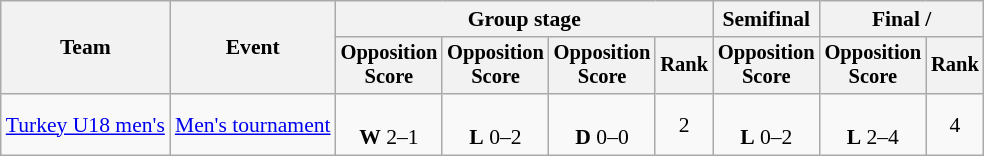<table class="wikitable" style="text-align:center; font-size:90%">
<tr>
<th rowspan=2>Team</th>
<th rowspan=2>Event</th>
<th colspan=4>Group stage</th>
<th>Semifinal</th>
<th colspan=2>Final / </th>
</tr>
<tr style="font-size:95%">
<th>Opposition<br>Score</th>
<th>Opposition<br>Score</th>
<th>Opposition<br>Score</th>
<th>Rank</th>
<th>Opposition<br>Score</th>
<th>Opposition<br>Score</th>
<th>Rank</th>
</tr>
<tr>
<td align=left><a href='#'>Turkey U18 men's</a></td>
<td align=left><a href='#'>Men's tournament</a></td>
<td><br><strong>W</strong> 2–1</td>
<td><br><strong>L</strong> 0–2</td>
<td><br><strong>D</strong> 0–0</td>
<td>2</td>
<td><br><strong>L</strong> 0–2</td>
<td><br><strong>L</strong> 2–4</td>
<td>4</td>
</tr>
</table>
